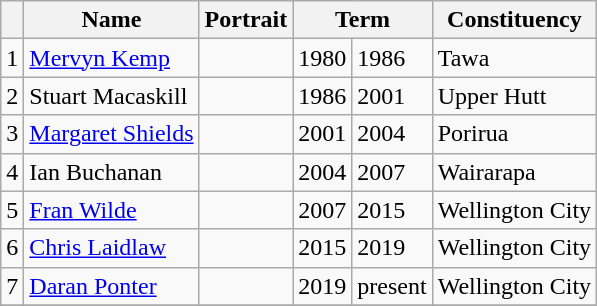<table class="wikitable">
<tr>
<th></th>
<th>Name</th>
<th>Portrait</th>
<th colspan=2>Term</th>
<th>Constituency</th>
</tr>
<tr>
<td>1</td>
<td><a href='#'>Mervyn Kemp</a></td>
<td></td>
<td>1980</td>
<td>1986</td>
<td>Tawa</td>
</tr>
<tr>
<td>2</td>
<td>Stuart Macaskill</td>
<td></td>
<td>1986</td>
<td>2001</td>
<td>Upper Hutt</td>
</tr>
<tr>
<td>3</td>
<td><a href='#'>Margaret Shields</a></td>
<td></td>
<td>2001</td>
<td>2004</td>
<td>Porirua</td>
</tr>
<tr>
<td>4</td>
<td>Ian Buchanan</td>
<td></td>
<td>2004</td>
<td>2007</td>
<td>Wairarapa</td>
</tr>
<tr>
<td>5</td>
<td><a href='#'>Fran Wilde</a></td>
<td></td>
<td>2007</td>
<td>2015</td>
<td>Wellington City</td>
</tr>
<tr>
<td>6</td>
<td><a href='#'>Chris Laidlaw</a></td>
<td></td>
<td>2015</td>
<td>2019</td>
<td>Wellington City</td>
</tr>
<tr>
<td>7</td>
<td><a href='#'>Daran Ponter</a></td>
<td></td>
<td>2019</td>
<td>present</td>
<td>Wellington City</td>
</tr>
<tr>
</tr>
</table>
